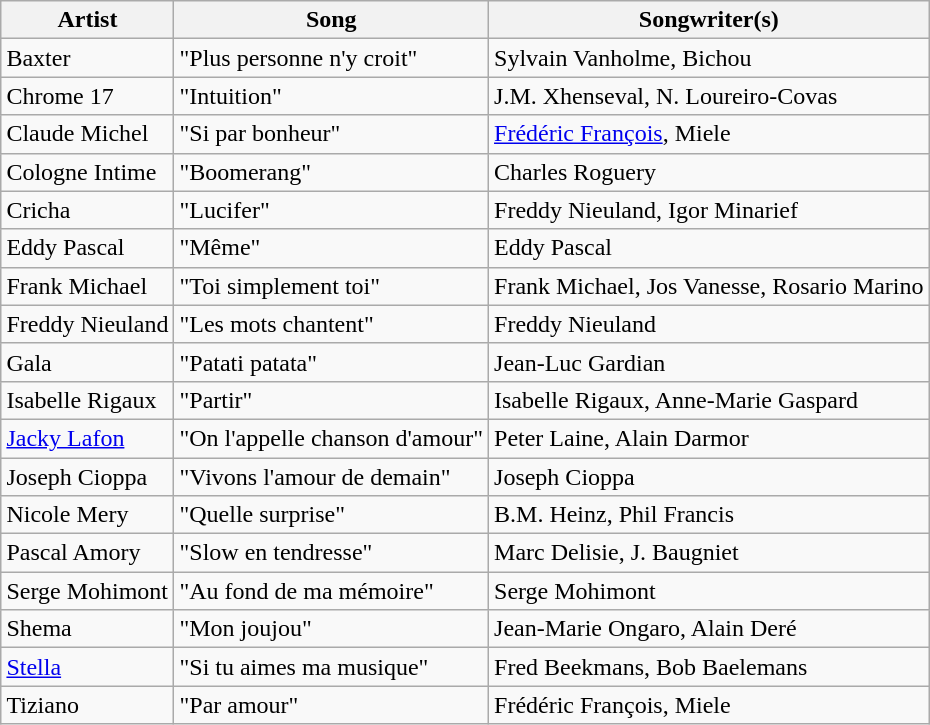<table class="sortable wikitable" style="margin: 1em auto 1em auto; text-align:left">
<tr>
<th>Artist</th>
<th>Song</th>
<th>Songwriter(s)</th>
</tr>
<tr>
<td>Baxter</td>
<td>"Plus personne n'y croit"</td>
<td>Sylvain Vanholme, Bichou</td>
</tr>
<tr>
<td>Chrome 17</td>
<td>"Intuition"</td>
<td>J.M. Xhenseval, N. Loureiro-Covas</td>
</tr>
<tr>
<td>Claude Michel</td>
<td>"Si par bonheur"</td>
<td><a href='#'>Frédéric François</a>, Miele</td>
</tr>
<tr>
<td>Cologne Intime</td>
<td>"Boomerang"</td>
<td>Charles Roguery</td>
</tr>
<tr>
<td>Cricha</td>
<td>"Lucifer"</td>
<td>Freddy Nieuland, Igor Minarief</td>
</tr>
<tr>
<td>Eddy Pascal</td>
<td>"Même"</td>
<td>Eddy Pascal</td>
</tr>
<tr>
<td>Frank Michael</td>
<td>"Toi simplement toi"</td>
<td>Frank Michael, Jos Vanesse, Rosario Marino</td>
</tr>
<tr>
<td>Freddy Nieuland</td>
<td>"Les mots chantent"</td>
<td>Freddy Nieuland</td>
</tr>
<tr>
<td>Gala</td>
<td>"Patati patata"</td>
<td>Jean-Luc Gardian</td>
</tr>
<tr>
<td>Isabelle Rigaux</td>
<td>"Partir"</td>
<td>Isabelle Rigaux, Anne-Marie Gaspard</td>
</tr>
<tr>
<td><a href='#'>Jacky Lafon</a></td>
<td>"On l'appelle chanson d'amour"</td>
<td>Peter Laine, Alain Darmor</td>
</tr>
<tr>
<td>Joseph Cioppa</td>
<td>"Vivons l'amour de demain"</td>
<td>Joseph Cioppa</td>
</tr>
<tr>
<td>Nicole Mery</td>
<td>"Quelle surprise"</td>
<td>B.M. Heinz, Phil Francis</td>
</tr>
<tr>
<td>Pascal Amory</td>
<td>"Slow en tendresse"</td>
<td>Marc Delisie, J. Baugniet</td>
</tr>
<tr>
<td>Serge Mohimont</td>
<td>"Au fond de ma mémoire"</td>
<td>Serge Mohimont</td>
</tr>
<tr>
<td>Shema</td>
<td>"Mon joujou"</td>
<td>Jean-Marie Ongaro, Alain Deré</td>
</tr>
<tr>
<td><a href='#'>Stella</a></td>
<td>"Si tu aimes ma musique"</td>
<td>Fred Beekmans, Bob Baelemans</td>
</tr>
<tr>
<td>Tiziano</td>
<td>"Par amour"</td>
<td>Frédéric François, Miele</td>
</tr>
</table>
